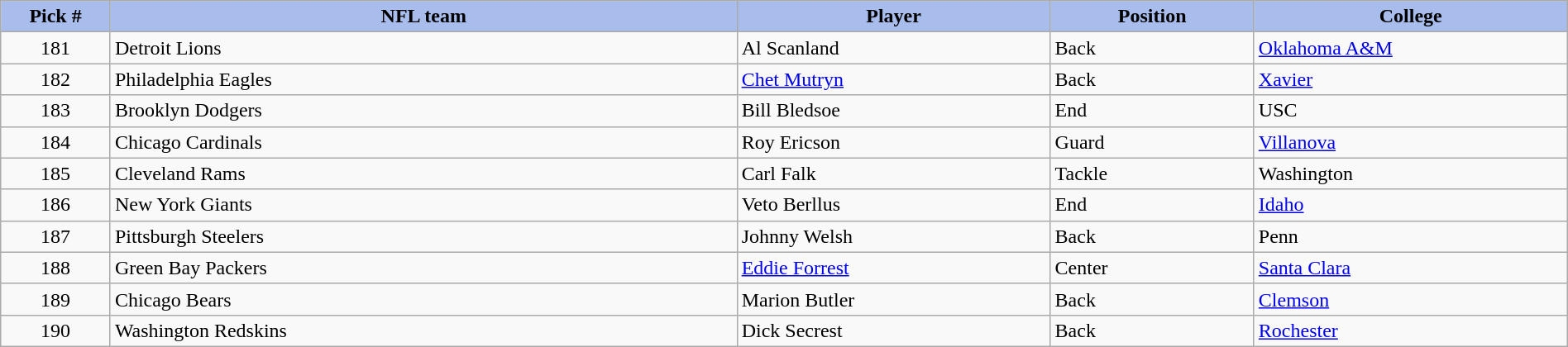<table class="wikitable sortable sortable" style="width: 100%">
<tr>
<th style="background:#A8BDEC;" width=7%>Pick #</th>
<th width=40% style="background:#A8BDEC;">NFL team</th>
<th width=20% style="background:#A8BDEC;">Player</th>
<th width=13% style="background:#A8BDEC;">Position</th>
<th style="background:#A8BDEC;">College</th>
</tr>
<tr>
<td align=center>181</td>
<td>Detroit Lions</td>
<td>Al Scanland</td>
<td>Back</td>
<td><a href='#'>Oklahoma A&M</a></td>
</tr>
<tr>
<td align=center>182</td>
<td>Philadelphia Eagles</td>
<td><a href='#'>Chet Mutryn</a></td>
<td>Back</td>
<td><a href='#'>Xavier</a></td>
</tr>
<tr>
<td align=center>183</td>
<td>Brooklyn Dodgers</td>
<td>Bill Bledsoe</td>
<td>End</td>
<td>USC</td>
</tr>
<tr>
<td align=center>184</td>
<td>Chicago Cardinals</td>
<td>Roy Ericson</td>
<td>Guard</td>
<td><a href='#'>Villanova</a></td>
</tr>
<tr>
<td align=center>185</td>
<td>Cleveland Rams</td>
<td>Carl Falk</td>
<td>Tackle</td>
<td>Washington</td>
</tr>
<tr>
<td align=center>186</td>
<td>New York Giants</td>
<td>Veto Berllus</td>
<td>End</td>
<td><a href='#'>Idaho</a></td>
</tr>
<tr>
<td align=center>187</td>
<td>Pittsburgh Steelers</td>
<td>Johnny Welsh</td>
<td>Back</td>
<td>Penn</td>
</tr>
<tr>
<td align=center>188</td>
<td>Green Bay Packers</td>
<td><a href='#'>Eddie Forrest</a></td>
<td>Center</td>
<td><a href='#'>Santa Clara</a></td>
</tr>
<tr>
<td align=center>189</td>
<td>Chicago Bears</td>
<td>Marion Butler</td>
<td>Back</td>
<td><a href='#'>Clemson</a></td>
</tr>
<tr>
<td align=center>190</td>
<td>Washington Redskins</td>
<td>Dick Secrest</td>
<td>Back</td>
<td><a href='#'>Rochester</a></td>
</tr>
</table>
